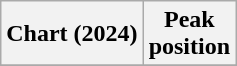<table class="wikitable sortable plainrowheaders" style="text-align:center">
<tr>
<th scope="col">Chart (2024)</th>
<th scope="col">Peak<br>position</th>
</tr>
<tr>
</tr>
</table>
